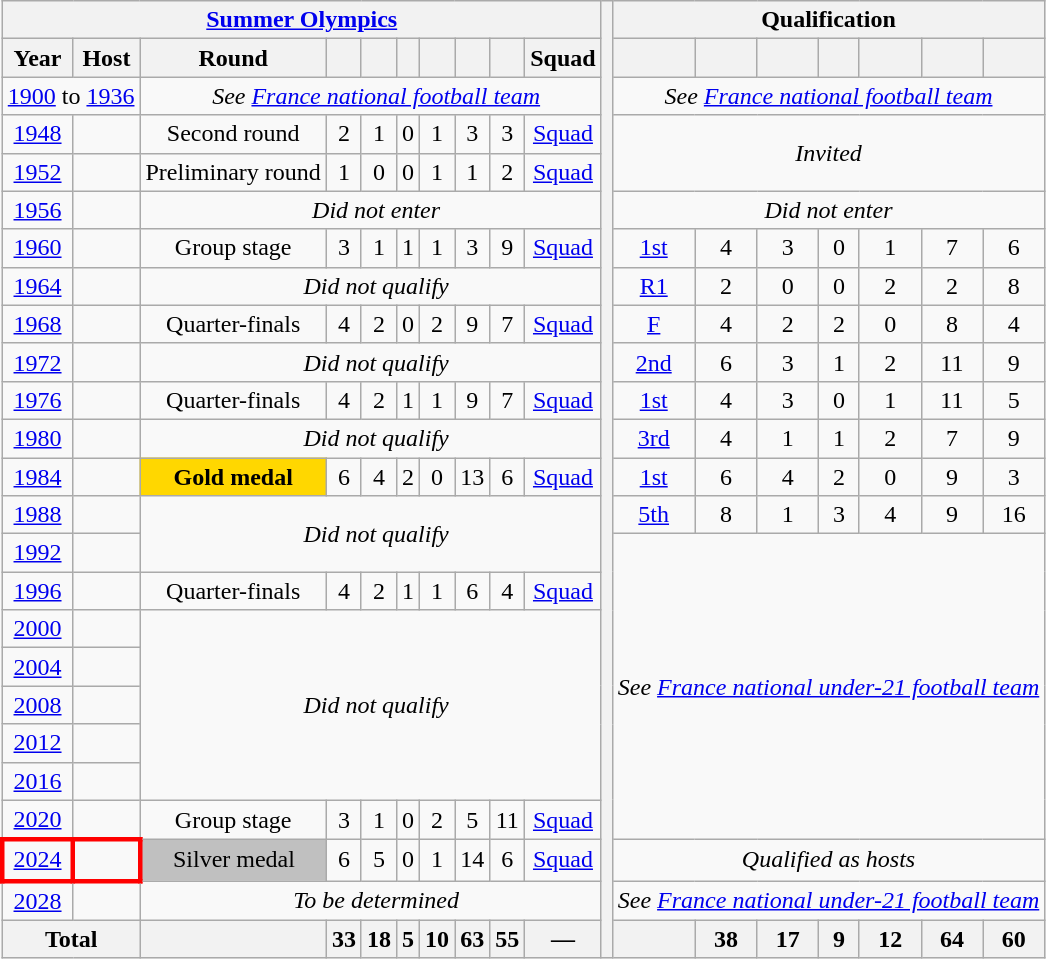<table class="wikitable" style="text-align: center;font-size:100%;">
<tr>
<th colspan="10"><a href='#'>Summer Olympics</a></th>
<th rowspan="25"></th>
<th colspan="7">Qualification</th>
</tr>
<tr>
<th>Year</th>
<th>Host</th>
<th>Round</th>
<th></th>
<th></th>
<th></th>
<th></th>
<th></th>
<th></th>
<th>Squad</th>
<th></th>
<th></th>
<th></th>
<th></th>
<th></th>
<th></th>
<th></th>
</tr>
<tr>
<td colspan="2"><a href='#'>1900</a> to <a href='#'>1936</a></td>
<td colspan="9"><em>See <a href='#'>France national football team</a></em></td>
<td colspan="7"><em>See <a href='#'>France national football team</a></em></td>
</tr>
<tr>
<td><a href='#'>1948</a></td>
<td align=left></td>
<td>Second round</td>
<td>2</td>
<td>1</td>
<td>0</td>
<td>1</td>
<td>3</td>
<td>3</td>
<td><a href='#'>Squad</a></td>
<td colspan="7" rowspan="2"><em>Invited</em></td>
</tr>
<tr>
<td><a href='#'>1952</a></td>
<td align=left></td>
<td>Preliminary round</td>
<td>1</td>
<td>0</td>
<td>0</td>
<td>1</td>
<td>1</td>
<td>2</td>
<td><a href='#'>Squad</a></td>
</tr>
<tr>
<td><a href='#'>1956</a></td>
<td align=left></td>
<td colspan="9"><em>Did not enter</em></td>
<td colspan="7"><em>Did not enter</em></td>
</tr>
<tr>
<td><a href='#'>1960</a></td>
<td align=left></td>
<td>Group stage</td>
<td>3</td>
<td>1</td>
<td>1</td>
<td>1</td>
<td>3</td>
<td>9</td>
<td><a href='#'>Squad</a></td>
<td><a href='#'>1st</a></td>
<td>4</td>
<td>3</td>
<td>0</td>
<td>1</td>
<td>7</td>
<td>6</td>
</tr>
<tr>
<td><a href='#'>1964</a></td>
<td align=left></td>
<td colspan="9"><em>Did not qualify</em></td>
<td><a href='#'>R1</a></td>
<td>2</td>
<td>0</td>
<td>0</td>
<td>2</td>
<td>2</td>
<td>8</td>
</tr>
<tr>
<td><a href='#'>1968</a></td>
<td align=left></td>
<td>Quarter-finals</td>
<td>4</td>
<td>2</td>
<td>0</td>
<td>2</td>
<td>9</td>
<td>7</td>
<td><a href='#'>Squad</a></td>
<td><a href='#'>F</a></td>
<td>4</td>
<td>2</td>
<td>2</td>
<td>0</td>
<td>8</td>
<td>4</td>
</tr>
<tr>
<td><a href='#'>1972</a></td>
<td align=left></td>
<td colspan="9"><em>Did not qualify</em></td>
<td><a href='#'>2nd</a></td>
<td>6</td>
<td>3</td>
<td>1</td>
<td>2</td>
<td>11</td>
<td>9</td>
</tr>
<tr>
<td><a href='#'>1976</a></td>
<td align=left></td>
<td>Quarter-finals</td>
<td>4</td>
<td>2</td>
<td>1</td>
<td>1</td>
<td>9</td>
<td>7</td>
<td><a href='#'>Squad</a></td>
<td><a href='#'>1st</a></td>
<td>4</td>
<td>3</td>
<td>0</td>
<td>1</td>
<td>11</td>
<td>5</td>
</tr>
<tr>
<td><a href='#'>1980</a></td>
<td align=left></td>
<td colspan="9"><em>Did not qualify</em></td>
<td><a href='#'>3rd</a></td>
<td>4</td>
<td>1</td>
<td>1</td>
<td>2</td>
<td>7</td>
<td>9</td>
</tr>
<tr>
<td><a href='#'>1984</a></td>
<td align=left></td>
<td bgcolor="gold"><strong>Gold medal</strong></td>
<td>6</td>
<td>4</td>
<td>2</td>
<td>0</td>
<td>13</td>
<td>6</td>
<td><a href='#'>Squad</a></td>
<td><a href='#'>1st</a></td>
<td>6</td>
<td>4</td>
<td>2</td>
<td>0</td>
<td>9</td>
<td>3</td>
</tr>
<tr>
<td><a href='#'>1988</a></td>
<td align=left></td>
<td colspan="9" rowspan="2"><em>Did not qualify</em></td>
<td><a href='#'>5th</a></td>
<td>8</td>
<td>1</td>
<td>3</td>
<td>4</td>
<td>9</td>
<td>16</td>
</tr>
<tr>
<td><a href='#'>1992</a></td>
<td align=left></td>
<td colspan="7" rowspan="8"><em>See <a href='#'>France national under-21 football team</a></em></td>
</tr>
<tr>
<td><a href='#'>1996</a></td>
<td align=left></td>
<td>Quarter-finals</td>
<td>4</td>
<td>2</td>
<td>1</td>
<td>1</td>
<td>6</td>
<td>4</td>
<td><a href='#'>Squad</a></td>
</tr>
<tr>
<td><a href='#'>2000</a></td>
<td align=left></td>
<td colspan="9" rowspan="5"><em>Did not qualify</em></td>
</tr>
<tr>
<td><a href='#'>2004</a></td>
<td align=left></td>
</tr>
<tr>
<td><a href='#'>2008</a></td>
<td align=left></td>
</tr>
<tr>
<td><a href='#'>2012</a></td>
<td align=left></td>
</tr>
<tr>
<td><a href='#'>2016</a></td>
<td align=left></td>
</tr>
<tr>
<td><a href='#'>2020</a></td>
<td align=left></td>
<td>Group stage</td>
<td>3</td>
<td>1</td>
<td>0</td>
<td>2</td>
<td>5</td>
<td>11</td>
<td><a href='#'>Squad</a></td>
</tr>
<tr>
<td style="border: 3px solid red" scope="row"><a href='#'>2024</a></td>
<td style="border: 3px solid red" scope="row" align="left"></td>
<td bgcolor="silver">Silver medal</td>
<td>6</td>
<td>5</td>
<td>0</td>
<td>1</td>
<td>14</td>
<td>6</td>
<td><a href='#'>Squad</a></td>
<td colspan="7"><em>Qualified as hosts</em></td>
</tr>
<tr>
<td><a href='#'>2028</a></td>
<td align=left></td>
<td colspan="9"><em>To be determined</em></td>
<td colspan="7"><em>See <a href='#'>France national under-21 football team</a></em></td>
</tr>
<tr>
<th colspan="2">Total</th>
<th></th>
<th>33</th>
<th>18</th>
<th>5</th>
<th>10</th>
<th>63</th>
<th>55</th>
<th>—</th>
<th></th>
<th>38</th>
<th>17</th>
<th>9</th>
<th>12</th>
<th>64</th>
<th>60</th>
</tr>
</table>
